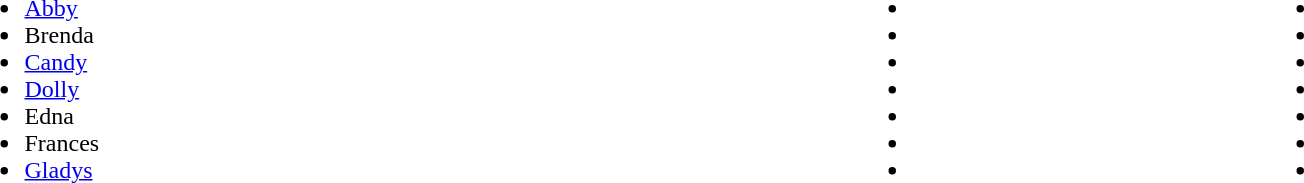<table width=90%>
<tr>
<td><br><ul><li><a href='#'>Abby</a></li><li>Brenda</li><li><a href='#'>Candy</a></li><li><a href='#'>Dolly</a></li><li>Edna</li><li>Frances</li><li><a href='#'>Gladys</a></li></ul></td>
<td><br><ul><li></li><li></li><li></li><li></li><li></li><li></li><li></li></ul></td>
<td><br><ul><li></li><li></li><li></li><li></li><li></li><li></li><li></li></ul></td>
</tr>
</table>
